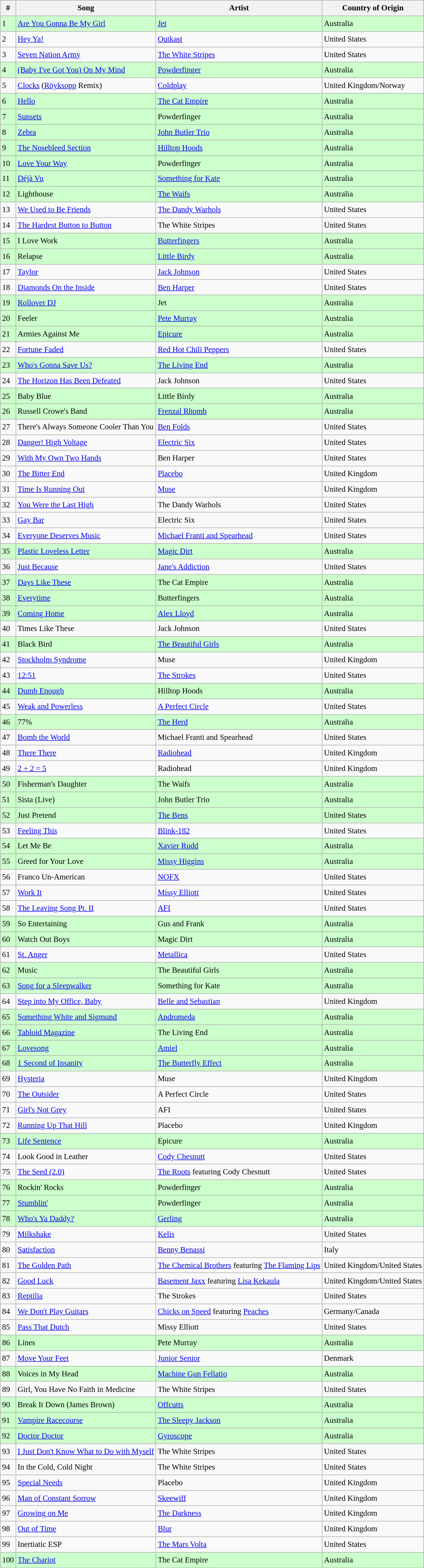<table class="wikitable sortable" style="font-size:0.95em;line-height:1.5em;">
<tr>
<th>#</th>
<th>Song</th>
<th>Artist</th>
<th>Country of Origin</th>
</tr>
<tr style="background:#cfc;">
<td>1</td>
<td><a href='#'>Are You Gonna Be My Girl</a></td>
<td><a href='#'>Jet</a></td>
<td>Australia</td>
</tr>
<tr>
<td>2</td>
<td><a href='#'>Hey Ya!</a></td>
<td><a href='#'>Outkast</a></td>
<td>United States</td>
</tr>
<tr>
<td>3</td>
<td><a href='#'>Seven Nation Army</a></td>
<td><a href='#'>The White Stripes</a></td>
<td>United States</td>
</tr>
<tr style="background:#cfc;">
<td>4</td>
<td><a href='#'>(Baby I've Got You) On My Mind</a></td>
<td><a href='#'>Powderfinger</a></td>
<td>Australia</td>
</tr>
<tr>
<td>5</td>
<td><a href='#'>Clocks</a> (<a href='#'>Röyksopp</a> Remix)</td>
<td><a href='#'>Coldplay</a></td>
<td>United Kingdom/Norway</td>
</tr>
<tr style="background:#cfc;">
<td>6</td>
<td><a href='#'>Hello</a></td>
<td><a href='#'>The Cat Empire</a></td>
<td>Australia</td>
</tr>
<tr style="background:#cfc;">
<td>7</td>
<td><a href='#'>Sunsets</a></td>
<td>Powderfinger</td>
<td>Australia</td>
</tr>
<tr style="background:#cfc;">
<td>8</td>
<td><a href='#'>Zebra</a></td>
<td><a href='#'>John Butler Trio</a></td>
<td>Australia</td>
</tr>
<tr style="background:#cfc;">
<td>9</td>
<td><a href='#'>The Nosebleed Section</a></td>
<td><a href='#'>Hilltop Hoods</a></td>
<td>Australia</td>
</tr>
<tr style="background:#cfc;">
<td>10</td>
<td><a href='#'>Love Your Way</a></td>
<td>Powderfinger</td>
<td>Australia</td>
</tr>
<tr style="background:#cfc;">
<td>11</td>
<td><a href='#'>Déjà Vu</a></td>
<td><a href='#'>Something for Kate</a></td>
<td>Australia</td>
</tr>
<tr style="background:#cfc;">
<td>12</td>
<td>Lighthouse</td>
<td><a href='#'>The Waifs</a></td>
<td>Australia</td>
</tr>
<tr>
<td>13</td>
<td><a href='#'>We Used to Be Friends</a></td>
<td><a href='#'>The Dandy Warhols</a></td>
<td>United States</td>
</tr>
<tr>
<td>14</td>
<td><a href='#'>The Hardest Button to Button</a></td>
<td>The White Stripes</td>
<td>United States</td>
</tr>
<tr style="background:#cfc;">
<td>15</td>
<td>I Love Work</td>
<td><a href='#'>Butterfingers</a></td>
<td>Australia</td>
</tr>
<tr style="background:#cfc;">
<td>16</td>
<td>Relapse</td>
<td><a href='#'>Little Birdy</a></td>
<td>Australia</td>
</tr>
<tr>
<td>17</td>
<td><a href='#'>Taylor</a></td>
<td><a href='#'>Jack Johnson</a></td>
<td>United States</td>
</tr>
<tr>
<td>18</td>
<td><a href='#'>Diamonds On the Inside</a></td>
<td><a href='#'>Ben Harper</a></td>
<td>United States</td>
</tr>
<tr style="background:#cfc;">
<td>19</td>
<td><a href='#'>Rollover DJ</a></td>
<td>Jet</td>
<td>Australia</td>
</tr>
<tr style="background:#cfc;">
<td>20</td>
<td>Feeler</td>
<td><a href='#'>Pete Murray</a></td>
<td>Australia</td>
</tr>
<tr style="background:#cfc;">
<td>21</td>
<td>Armies Against Me</td>
<td><a href='#'>Epicure</a></td>
<td>Australia</td>
</tr>
<tr>
<td>22</td>
<td><a href='#'>Fortune Faded</a></td>
<td><a href='#'>Red Hot Chili Peppers</a></td>
<td>United States</td>
</tr>
<tr style="background:#cfc;">
<td>23</td>
<td><a href='#'>Who's Gonna Save Us?</a></td>
<td><a href='#'>The Living End</a></td>
<td>Australia</td>
</tr>
<tr>
<td>24</td>
<td><a href='#'>The Horizon Has Been Defeated</a></td>
<td>Jack Johnson</td>
<td>United States</td>
</tr>
<tr style="background:#cfc;">
<td>25</td>
<td>Baby Blue</td>
<td>Little Birdy</td>
<td>Australia</td>
</tr>
<tr style="background:#cfc;">
<td>26</td>
<td>Russell Crowe's Band</td>
<td><a href='#'>Frenzal Rhomb</a></td>
<td>Australia</td>
</tr>
<tr>
<td>27</td>
<td>There's Always Someone Cooler Than You</td>
<td><a href='#'>Ben Folds</a></td>
<td>United States</td>
</tr>
<tr>
<td>28</td>
<td><a href='#'>Danger! High Voltage</a></td>
<td><a href='#'>Electric Six</a></td>
<td>United States</td>
</tr>
<tr>
<td>29</td>
<td><a href='#'>With My Own Two Hands</a></td>
<td>Ben Harper</td>
<td>United States</td>
</tr>
<tr>
<td>30</td>
<td><a href='#'>The Bitter End</a></td>
<td><a href='#'>Placebo</a></td>
<td>United Kingdom</td>
</tr>
<tr>
<td>31</td>
<td><a href='#'>Time Is Running Out</a></td>
<td><a href='#'>Muse</a></td>
<td>United Kingdom</td>
</tr>
<tr>
<td>32</td>
<td><a href='#'>You Were the Last High</a></td>
<td>The Dandy Warhols</td>
<td>United States</td>
</tr>
<tr>
<td>33</td>
<td><a href='#'>Gay Bar</a></td>
<td>Electric Six</td>
<td>United States</td>
</tr>
<tr>
<td>34</td>
<td><a href='#'>Everyone Deserves Music</a></td>
<td><a href='#'>Michael Franti and Spearhead</a></td>
<td>United States</td>
</tr>
<tr style="background:#cfc;">
<td>35</td>
<td><a href='#'>Plastic Loveless Letter</a></td>
<td><a href='#'>Magic Dirt</a></td>
<td>Australia</td>
</tr>
<tr>
<td>36</td>
<td><a href='#'>Just Because</a></td>
<td><a href='#'>Jane's Addiction</a></td>
<td>United States</td>
</tr>
<tr style="background:#cfc;">
<td>37</td>
<td><a href='#'>Days Like These</a></td>
<td>The Cat Empire</td>
<td>Australia</td>
</tr>
<tr style="background:#cfc;">
<td>38</td>
<td><a href='#'>Everytime</a></td>
<td>Butterfingers</td>
<td>Australia</td>
</tr>
<tr style="background:#cfc;">
<td>39</td>
<td><a href='#'>Coming Home</a></td>
<td><a href='#'>Alex Lloyd</a></td>
<td>Australia</td>
</tr>
<tr>
<td>40</td>
<td>Times Like These</td>
<td>Jack Johnson</td>
<td>United States</td>
</tr>
<tr style="background:#cfc;">
<td>41</td>
<td>Black Bird</td>
<td><a href='#'>The Beautiful Girls</a></td>
<td>Australia</td>
</tr>
<tr>
<td>42</td>
<td><a href='#'>Stockholm Syndrome</a></td>
<td>Muse</td>
<td>United Kingdom</td>
</tr>
<tr>
<td>43</td>
<td><a href='#'>12:51</a></td>
<td><a href='#'>The Strokes</a></td>
<td>United States</td>
</tr>
<tr style="background:#cfc;">
<td>44</td>
<td><a href='#'>Dumb Enough</a></td>
<td>Hilltop Hoods</td>
<td>Australia</td>
</tr>
<tr>
<td>45</td>
<td><a href='#'>Weak and Powerless</a></td>
<td><a href='#'>A Perfect Circle</a></td>
<td>United States</td>
</tr>
<tr style="background:#cfc;">
<td>46</td>
<td>77%</td>
<td><a href='#'>The Herd</a></td>
<td>Australia</td>
</tr>
<tr>
<td>47</td>
<td><a href='#'>Bomb the World</a></td>
<td>Michael Franti and Spearhead</td>
<td>United States</td>
</tr>
<tr>
<td>48</td>
<td><a href='#'>There There</a></td>
<td><a href='#'>Radiohead</a></td>
<td>United Kingdom</td>
</tr>
<tr>
<td>49</td>
<td><a href='#'>2 + 2 = 5</a></td>
<td>Radiohead</td>
<td>United Kingdom</td>
</tr>
<tr style="background:#cfc;">
<td>50</td>
<td>Fisherman's Daughter</td>
<td>The Waifs</td>
<td>Australia</td>
</tr>
<tr style="background:#cfc;">
<td>51</td>
<td>Sista (Live)</td>
<td>John Butler Trio</td>
<td>Australia</td>
</tr>
<tr style="background:#cfc;">
<td>52</td>
<td>Just Pretend</td>
<td><a href='#'>The Bens</a></td>
<td>United States</td>
</tr>
<tr>
<td>53</td>
<td><a href='#'>Feeling This</a></td>
<td><a href='#'>Blink-182</a></td>
<td>United States</td>
</tr>
<tr style="background:#cfc;">
<td>54</td>
<td>Let Me Be</td>
<td><a href='#'>Xavier Rudd</a></td>
<td>Australia</td>
</tr>
<tr style="background:#cfc;">
<td>55</td>
<td>Greed for Your Love</td>
<td><a href='#'>Missy Higgins</a></td>
<td>Australia</td>
</tr>
<tr>
<td>56</td>
<td>Franco Un-American</td>
<td><a href='#'>NOFX</a></td>
<td>United States</td>
</tr>
<tr>
<td>57</td>
<td><a href='#'>Work It</a></td>
<td><a href='#'>Missy Elliott</a></td>
<td>United States</td>
</tr>
<tr>
<td>58</td>
<td><a href='#'>The Leaving Song Pt. II</a></td>
<td><a href='#'>AFI</a></td>
<td>United States</td>
</tr>
<tr style="background:#cfc;">
<td>59</td>
<td>So Entertaining</td>
<td>Gus and Frank</td>
<td>Australia</td>
</tr>
<tr style="background:#cfc;">
<td>60</td>
<td>Watch Out Boys</td>
<td>Magic Dirt</td>
<td>Australia</td>
</tr>
<tr>
<td>61</td>
<td><a href='#'>St. Anger</a></td>
<td><a href='#'>Metallica</a></td>
<td>United States</td>
</tr>
<tr style="background:#cfc;">
<td>62</td>
<td>Music</td>
<td>The Beautiful Girls</td>
<td>Australia</td>
</tr>
<tr style="background:#cfc;">
<td>63</td>
<td><a href='#'>Song for a Sleepwalker</a></td>
<td>Something for Kate</td>
<td>Australia</td>
</tr>
<tr>
<td>64</td>
<td><a href='#'>Step into My Office, Baby</a></td>
<td><a href='#'>Belle and Sebastian</a></td>
<td>United Kingdom</td>
</tr>
<tr style="background:#cfc;">
<td>65</td>
<td><a href='#'>Something White and Sigmund</a></td>
<td><a href='#'>Andromeda</a></td>
<td>Australia</td>
</tr>
<tr style="background:#cfc;">
<td>66</td>
<td><a href='#'>Tabloid Magazine</a></td>
<td>The Living End</td>
<td>Australia</td>
</tr>
<tr style="background:#cfc;">
<td>67</td>
<td><a href='#'>Lovesong</a></td>
<td><a href='#'>Amiel</a></td>
<td>Australia</td>
</tr>
<tr style="background:#cfc;">
<td>68</td>
<td><a href='#'>1 Second of Insanity</a></td>
<td><a href='#'>The Butterfly Effect</a></td>
<td>Australia</td>
</tr>
<tr>
<td>69</td>
<td><a href='#'>Hysteria</a></td>
<td>Muse</td>
<td>United Kingdom</td>
</tr>
<tr>
<td>70</td>
<td><a href='#'>The Outsider</a></td>
<td>A Perfect Circle</td>
<td>United States</td>
</tr>
<tr>
<td>71</td>
<td><a href='#'>Girl's Not Grey</a></td>
<td>AFI</td>
<td>United States</td>
</tr>
<tr>
<td>72</td>
<td><a href='#'>Running Up That Hill</a></td>
<td>Placebo</td>
<td>United Kingdom</td>
</tr>
<tr style="background:#cfc;">
<td>73</td>
<td><a href='#'>Life Sentence</a></td>
<td>Epicure</td>
<td>Australia</td>
</tr>
<tr>
<td>74</td>
<td>Look Good in Leather</td>
<td><a href='#'>Cody Chesnutt</a></td>
<td>United States</td>
</tr>
<tr>
<td>75</td>
<td><a href='#'>The Seed (2.0)</a></td>
<td><a href='#'>The Roots</a> featuring Cody Chesnutt</td>
<td>United States</td>
</tr>
<tr style="background:#cfc;">
<td>76</td>
<td>Rockin' Rocks</td>
<td>Powderfinger</td>
<td>Australia</td>
</tr>
<tr style="background:#cfc;">
<td>77</td>
<td><a href='#'>Stumblin'</a></td>
<td>Powderfinger</td>
<td>Australia</td>
</tr>
<tr style="background:#cfc;">
<td>78</td>
<td><a href='#'>Who's Ya Daddy?</a></td>
<td><a href='#'>Gerling</a></td>
<td>Australia</td>
</tr>
<tr>
<td>79</td>
<td><a href='#'>Milkshake</a></td>
<td><a href='#'>Kelis</a></td>
<td>United States</td>
</tr>
<tr>
<td>80</td>
<td><a href='#'>Satisfaction</a></td>
<td><a href='#'>Benny Benassi</a></td>
<td>Italy</td>
</tr>
<tr>
<td>81</td>
<td><a href='#'>The Golden Path</a></td>
<td><a href='#'>The Chemical Brothers</a> featuring <a href='#'>The Flaming Lips</a></td>
<td>United Kingdom/United States</td>
</tr>
<tr>
<td>82</td>
<td><a href='#'>Good Luck</a></td>
<td><a href='#'>Basement Jaxx</a> featuring <a href='#'>Lisa Kekaula</a></td>
<td>United Kingdom/United States</td>
</tr>
<tr>
<td>83</td>
<td><a href='#'>Reptilia</a></td>
<td>The Strokes</td>
<td>United States</td>
</tr>
<tr>
<td>84</td>
<td><a href='#'>We Don't Play Guitars</a></td>
<td><a href='#'>Chicks on Speed</a> featuring <a href='#'>Peaches</a></td>
<td>Germany/Canada</td>
</tr>
<tr>
<td>85</td>
<td><a href='#'>Pass That Dutch</a></td>
<td>Missy Elliott</td>
<td>United States</td>
</tr>
<tr style="background:#cfc;">
<td>86</td>
<td>Lines</td>
<td>Pete Murray</td>
<td>Australia</td>
</tr>
<tr>
<td>87</td>
<td><a href='#'>Move Your Feet</a></td>
<td><a href='#'>Junior Senior</a></td>
<td>Denmark</td>
</tr>
<tr style="background:#cfc;">
<td>88</td>
<td>Voices in My Head</td>
<td><a href='#'>Machine Gun Fellatio</a></td>
<td>Australia</td>
</tr>
<tr>
<td>89</td>
<td>Girl, You Have No Faith in Medicine</td>
<td>The White Stripes</td>
<td>United States</td>
</tr>
<tr style="background:#cfc;">
<td>90</td>
<td>Break It Down (James Brown)</td>
<td><a href='#'>Offcutts</a></td>
<td>Australia</td>
</tr>
<tr style="background:#cfc;">
<td>91</td>
<td><a href='#'>Vampire Racecourse</a></td>
<td><a href='#'>The Sleepy Jackson</a></td>
<td>Australia</td>
</tr>
<tr style="background:#cfc;">
<td>92</td>
<td><a href='#'>Doctor Doctor</a></td>
<td><a href='#'>Gyroscope</a></td>
<td>Australia</td>
</tr>
<tr>
<td>93</td>
<td><a href='#'>I Just Don't Know What to Do with Myself</a></td>
<td>The White Stripes</td>
<td>United States</td>
</tr>
<tr>
<td>94</td>
<td>In the Cold, Cold Night</td>
<td>The White Stripes</td>
<td>United States</td>
</tr>
<tr>
<td>95</td>
<td><a href='#'>Special Needs</a></td>
<td>Placebo</td>
<td>United Kingdom</td>
</tr>
<tr>
<td>96</td>
<td><a href='#'>Man of Constant Sorrow</a></td>
<td><a href='#'>Skeewiff</a></td>
<td>United Kingdom</td>
</tr>
<tr>
<td>97</td>
<td><a href='#'>Growing on Me</a></td>
<td><a href='#'>The Darkness</a></td>
<td>United Kingdom</td>
</tr>
<tr>
<td>98</td>
<td><a href='#'>Out of Time</a></td>
<td><a href='#'>Blur</a></td>
<td>United Kingdom</td>
</tr>
<tr>
<td>99</td>
<td>Inertiatic ESP</td>
<td><a href='#'>The Mars Volta</a></td>
<td>United States</td>
</tr>
<tr style="background:#cfc;">
<td>100</td>
<td><a href='#'>The Chariot</a></td>
<td>The Cat Empire</td>
<td>Australia</td>
</tr>
</table>
